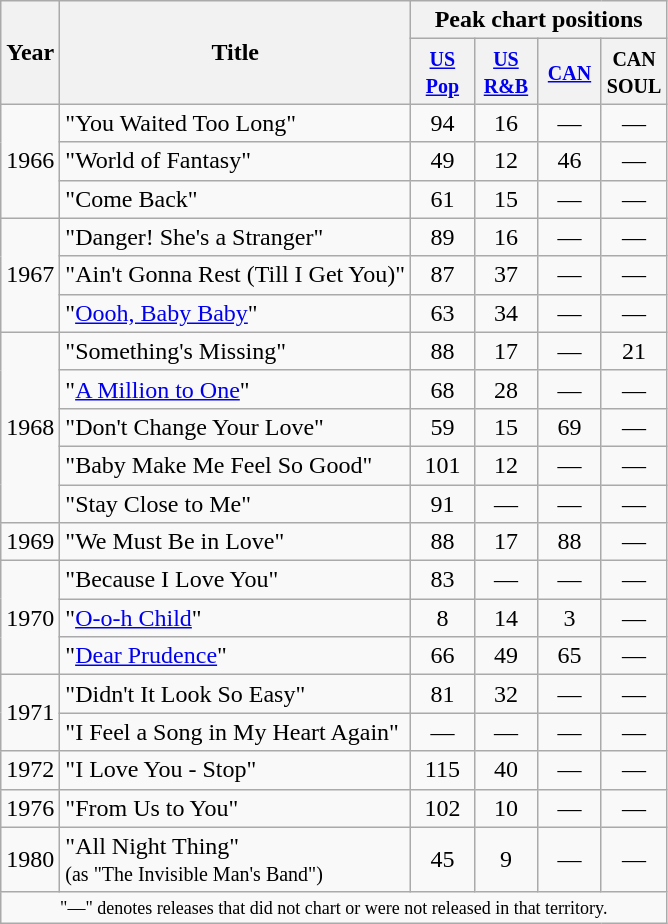<table class="wikitable">
<tr>
<th rowspan="2">Year</th>
<th rowspan="2">Title</th>
<th colspan="4">Peak chart positions</th>
</tr>
<tr>
<th width="35"><small><a href='#'>US Pop</a></small><br></th>
<th width="35"><small><a href='#'>US R&B</a></small><br></th>
<th width="35"><small><a href='#'>CAN</a></small><br></th>
<th width="35"><small>CAN SOUL</small><br></th>
</tr>
<tr>
<td rowspan="3">1966</td>
<td>"You Waited Too Long"</td>
<td style="text-align:center;">94</td>
<td style="text-align:center;">16</td>
<td style="text-align:center;">—</td>
<td style="text-align:center;">—</td>
</tr>
<tr>
<td>"World of Fantasy"</td>
<td style="text-align:center;">49</td>
<td style="text-align:center;">12</td>
<td style="text-align:center;">46</td>
<td style="text-align:center;">—</td>
</tr>
<tr>
<td>"Come Back"</td>
<td style="text-align:center;">61</td>
<td style="text-align:center;">15</td>
<td style="text-align:center;">—</td>
<td style="text-align:center;">—</td>
</tr>
<tr>
<td rowspan="3">1967</td>
<td>"Danger! She's a Stranger"</td>
<td style="text-align:center;">89</td>
<td style="text-align:center;">16</td>
<td style="text-align:center;">—</td>
<td style="text-align:center;">—</td>
</tr>
<tr>
<td>"Ain't Gonna Rest (Till I Get You)"</td>
<td style="text-align:center;">87</td>
<td style="text-align:center;">37</td>
<td style="text-align:center;">—</td>
<td style="text-align:center;">—</td>
</tr>
<tr>
<td>"<a href='#'>Oooh, Baby Baby</a>"</td>
<td style="text-align:center;">63</td>
<td style="text-align:center;">34</td>
<td style="text-align:center;">—</td>
<td style="text-align:center;">—</td>
</tr>
<tr>
<td rowspan="5">1968</td>
<td>"Something's Missing"</td>
<td style="text-align:center;">88</td>
<td style="text-align:center;">17</td>
<td style="text-align:center;">—</td>
<td style="text-align:center;">21</td>
</tr>
<tr>
<td>"<a href='#'>A Million to One</a>"</td>
<td style="text-align:center;">68</td>
<td style="text-align:center;">28</td>
<td style="text-align:center;">—</td>
<td style="text-align:center;">—</td>
</tr>
<tr>
<td>"Don't Change Your Love"</td>
<td style="text-align:center;">59</td>
<td style="text-align:center;">15</td>
<td style="text-align:center;">69</td>
<td style="text-align:center;">—</td>
</tr>
<tr>
<td>"Baby Make Me Feel So Good"</td>
<td style="text-align:center;">101</td>
<td style="text-align:center;">12</td>
<td style="text-align:center;">—</td>
<td style="text-align:center;">—</td>
</tr>
<tr>
<td>"Stay Close to Me"</td>
<td style="text-align:center;">91</td>
<td style="text-align:center;">—</td>
<td style="text-align:center;">—</td>
<td style="text-align:center;">—</td>
</tr>
<tr>
<td>1969</td>
<td>"We Must Be in Love"</td>
<td style="text-align:center;">88</td>
<td style="text-align:center;">17</td>
<td style="text-align:center;">88</td>
<td style="text-align:center;">—</td>
</tr>
<tr>
<td rowspan="3">1970</td>
<td>"Because I Love You"</td>
<td style="text-align:center;">83</td>
<td style="text-align:center;">—</td>
<td style="text-align:center;">—</td>
<td style="text-align:center;">—</td>
</tr>
<tr>
<td>"<a href='#'>O-o-h Child</a>"</td>
<td style="text-align:center;">8</td>
<td style="text-align:center;">14</td>
<td style="text-align:center;">3</td>
<td style="text-align:center;">—</td>
</tr>
<tr>
<td>"<a href='#'>Dear Prudence</a>"</td>
<td style="text-align:center;">66</td>
<td style="text-align:center;">49</td>
<td style="text-align:center;">65</td>
<td style="text-align:center;">—</td>
</tr>
<tr>
<td rowspan="2">1971</td>
<td>"Didn't It Look So Easy"</td>
<td style="text-align:center;">81</td>
<td style="text-align:center;">32</td>
<td style="text-align:center;">—</td>
<td style="text-align:center;">—</td>
</tr>
<tr>
<td>"I Feel a Song in My Heart Again"</td>
<td style="text-align:center;">—</td>
<td style="text-align:center;">—</td>
<td style="text-align:center;">—</td>
<td style="text-align:center;">—</td>
</tr>
<tr>
<td>1972</td>
<td>"I Love You - Stop"</td>
<td style="text-align:center;">115</td>
<td style="text-align:center;">40</td>
<td style="text-align:center;">—</td>
<td style="text-align:center;">—</td>
</tr>
<tr>
<td>1976</td>
<td>"From Us to You"</td>
<td style="text-align:center;">102</td>
<td style="text-align:center;">10</td>
<td style="text-align:center;">—</td>
<td style="text-align:center;">—</td>
</tr>
<tr>
<td>1980</td>
<td>"All Night Thing" <br><small>(as "The Invisible Man's Band")</small><br></td>
<td style="text-align:center;">45</td>
<td style="text-align:center;">9</td>
<td style="text-align:center;">—</td>
<td style="text-align:center;">—</td>
</tr>
<tr>
<td colspan="9" style="text-align:center; font-size:9pt;">"—" denotes releases that did not chart or were not released in that territory.</td>
</tr>
</table>
